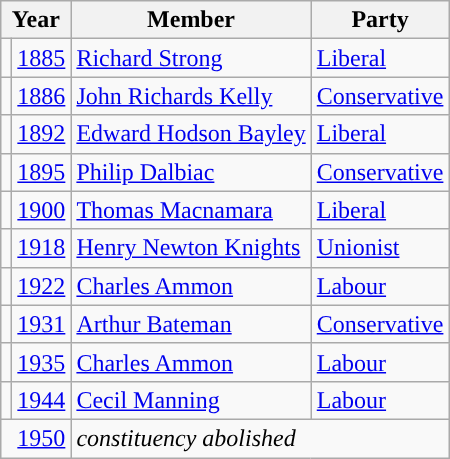<table class="wikitable">
<tr>
<th colspan="2">Year</th>
<th>Member</th>
<th>Party</th>
</tr>
<tr>
<td style="color:inherit;background-color: "></td>
<td><a href='#'>1885</a></td>
<td><a href='#'>Richard Strong</a></td>
<td><a href='#'>Liberal</a></td>
</tr>
<tr>
<td style="color:inherit;background-color: "></td>
<td><a href='#'>1886</a></td>
<td><a href='#'>John Richards Kelly</a></td>
<td><a href='#'>Conservative</a></td>
</tr>
<tr>
<td style="color:inherit;background-color: "></td>
<td><a href='#'>1892</a></td>
<td><a href='#'>Edward Hodson Bayley</a></td>
<td><a href='#'>Liberal</a></td>
</tr>
<tr>
<td style="color:inherit;background-color: "></td>
<td><a href='#'>1895</a></td>
<td><a href='#'>Philip Dalbiac</a></td>
<td><a href='#'>Conservative</a></td>
</tr>
<tr>
<td style="color:inherit;background-color: "></td>
<td><a href='#'>1900</a></td>
<td><a href='#'>Thomas Macnamara</a></td>
<td><a href='#'>Liberal</a></td>
</tr>
<tr>
<td style="color:inherit;background-color: "></td>
<td><a href='#'>1918</a></td>
<td><a href='#'>Henry Newton Knights</a></td>
<td><a href='#'>Unionist</a></td>
</tr>
<tr>
<td style="color:inherit;background-color: "></td>
<td><a href='#'>1922</a></td>
<td><a href='#'>Charles Ammon</a></td>
<td><a href='#'>Labour</a></td>
</tr>
<tr>
<td style="color:inherit;background-color: "></td>
<td><a href='#'>1931</a></td>
<td><a href='#'>Arthur Bateman</a></td>
<td><a href='#'>Conservative</a></td>
</tr>
<tr>
<td style="color:inherit;background-color: "></td>
<td><a href='#'>1935</a></td>
<td><a href='#'>Charles Ammon</a></td>
<td><a href='#'>Labour</a></td>
</tr>
<tr>
<td style="color:inherit;background-color: "></td>
<td><a href='#'>1944</a></td>
<td><a href='#'>Cecil Manning</a></td>
<td><a href='#'>Labour</a></td>
</tr>
<tr>
<td colspan="2" align="right"><a href='#'>1950</a></td>
<td colspan="2"><em>constituency abolished</em></td>
</tr>
</table>
